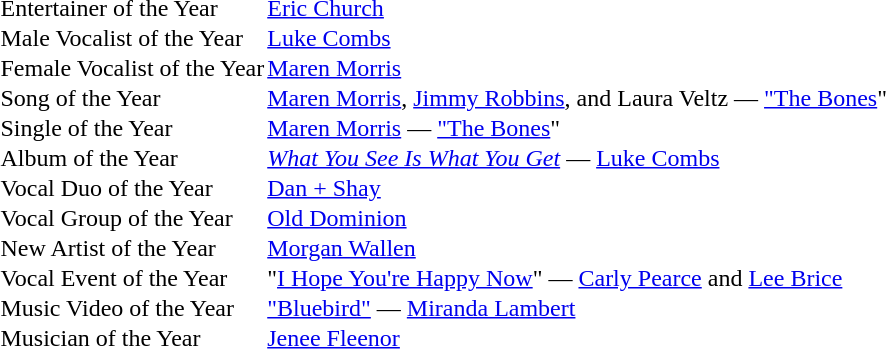<table cellspacing="0" cellpadding="1" border="0">
<tr>
<td>Entertainer of the Year</td>
<td><a href='#'>Eric Church</a></td>
</tr>
<tr>
<td>Male Vocalist of the Year</td>
<td><a href='#'>Luke Combs</a></td>
</tr>
<tr>
<td>Female Vocalist of the Year</td>
<td><a href='#'>Maren Morris</a></td>
</tr>
<tr>
<td>Song of the Year</td>
<td><a href='#'>Maren Morris</a>, <a href='#'>Jimmy Robbins</a>, and Laura Veltz — <a href='#'>"The Bones</a>"</td>
</tr>
<tr>
<td>Single of the Year</td>
<td><a href='#'>Maren Morris</a> — <a href='#'>"The Bones</a>"</td>
</tr>
<tr>
<td>Album of the Year</td>
<td><em><a href='#'>What You See Is What You Get</a></em> — <a href='#'>Luke Combs</a></td>
</tr>
<tr>
<td>Vocal Duo of the Year</td>
<td><a href='#'>Dan + Shay</a></td>
</tr>
<tr>
<td>Vocal Group of the Year</td>
<td><a href='#'>Old Dominion</a></td>
</tr>
<tr>
<td>New Artist of the Year</td>
<td><a href='#'>Morgan Wallen</a></td>
</tr>
<tr>
<td>Vocal Event of the Year</td>
<td>"<a href='#'>I Hope You're Happy Now</a>" — <a href='#'>Carly Pearce</a> and <a href='#'>Lee Brice</a></td>
</tr>
<tr>
<td>Music Video of the Year</td>
<td><a href='#'>"Bluebird"</a> — <a href='#'>Miranda Lambert</a></td>
</tr>
<tr>
<td>Musician of the Year</td>
<td><a href='#'>Jenee Fleenor</a></td>
</tr>
</table>
